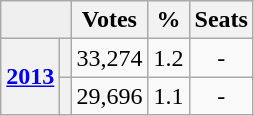<table class="wikitable">
<tr style="background:#efefef;">
<td colspan=2></td>
<th>Votes</th>
<th>%</th>
<th>Seats</th>
</tr>
<tr>
<th rowspan="2;" style="text-align:left;"><a href='#'>2013</a></th>
<th align=left></th>
<td align=center>33,274</td>
<td align=center>1.2</td>
<td align=center>-</td>
</tr>
<tr>
<th align=left></th>
<td align=center>29,696</td>
<td align=center>1.1</td>
<td align=center>-</td>
</tr>
</table>
